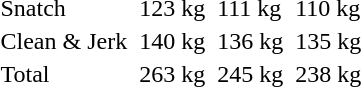<table>
<tr>
<td>Snatch</td>
<td></td>
<td>123 kg</td>
<td></td>
<td>111 kg</td>
<td></td>
<td>110 kg</td>
</tr>
<tr>
<td>Clean & Jerk</td>
<td></td>
<td>140 kg</td>
<td></td>
<td>136 kg</td>
<td></td>
<td>135 kg</td>
</tr>
<tr>
<td>Total</td>
<td></td>
<td>263 kg</td>
<td></td>
<td>245 kg</td>
<td></td>
<td>238 kg</td>
</tr>
</table>
